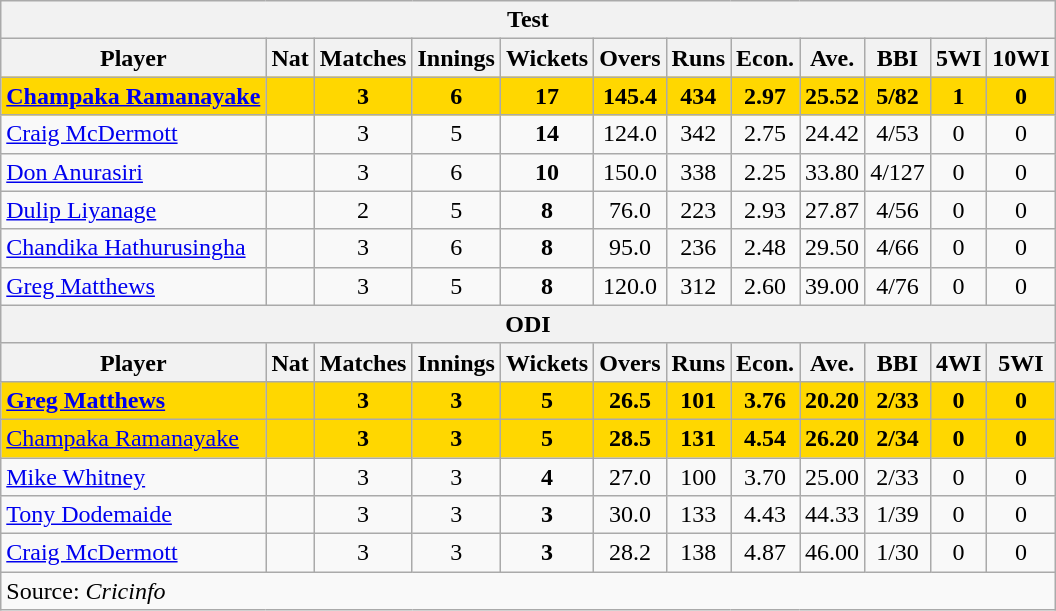<table class="wikitable">
<tr>
<th colspan="12">Test</th>
</tr>
<tr>
<th>Player</th>
<th>Nat</th>
<th>Matches</th>
<th>Innings</th>
<th>Wickets</th>
<th>Overs</th>
<th>Runs</th>
<th>Econ.</th>
<th>Ave.</th>
<th>BBI</th>
<th>5WI</th>
<th>10WI</th>
</tr>
<tr style="background:gold;">
<td><strong><a href='#'>Champaka Ramanayake</a></strong></td>
<td style="text-align:center;"></td>
<td style="text-align:center;"><strong>3</strong></td>
<td style="text-align:center;"><strong>6</strong></td>
<td style="text-align:center;"><strong>17</strong></td>
<td style="text-align:center;"><strong>145.4</strong></td>
<td style="text-align:center;"><strong>434</strong></td>
<td style="text-align:center;"><strong>2.97</strong></td>
<td style="text-align:center;"><strong>25.52</strong></td>
<td style="text-align:center;"><strong>5/82</strong></td>
<td style="text-align:center;"><strong>1</strong></td>
<td style="text-align:center;"><strong>0</strong></td>
</tr>
<tr>
<td><a href='#'>Craig McDermott</a></td>
<td style="text-align:center;"></td>
<td style="text-align:center;">3</td>
<td style="text-align:center;">5</td>
<td style="text-align:center;"><strong>14</strong></td>
<td style="text-align:center;">124.0</td>
<td style="text-align:center;">342</td>
<td style="text-align:center;">2.75</td>
<td style="text-align:center;">24.42</td>
<td style="text-align:center;">4/53</td>
<td style="text-align:center;">0</td>
<td style="text-align:center;">0</td>
</tr>
<tr>
<td><a href='#'>Don Anurasiri</a></td>
<td style="text-align:center;"></td>
<td style="text-align:center;">3</td>
<td style="text-align:center;">6</td>
<td style="text-align:center;"><strong>10</strong></td>
<td style="text-align:center;">150.0</td>
<td style="text-align:center;">338</td>
<td style="text-align:center;">2.25</td>
<td style="text-align:center;">33.80</td>
<td style="text-align:center;">4/127</td>
<td style="text-align:center;">0</td>
<td style="text-align:center;">0</td>
</tr>
<tr>
<td><a href='#'>Dulip Liyanage</a></td>
<td style="text-align:center;"></td>
<td style="text-align:center;">2</td>
<td style="text-align:center;">5</td>
<td style="text-align:center;"><strong>8</strong></td>
<td style="text-align:center;">76.0</td>
<td style="text-align:center;">223</td>
<td style="text-align:center;">2.93</td>
<td style="text-align:center;">27.87</td>
<td style="text-align:center;">4/56</td>
<td style="text-align:center;">0</td>
<td style="text-align:center;">0</td>
</tr>
<tr>
<td><a href='#'>Chandika Hathurusingha</a></td>
<td style="text-align:center;"></td>
<td style="text-align:center;">3</td>
<td style="text-align:center;">6</td>
<td style="text-align:center;"><strong>8</strong></td>
<td style="text-align:center;">95.0</td>
<td style="text-align:center;">236</td>
<td style="text-align:center;">2.48</td>
<td style="text-align:center;">29.50</td>
<td style="text-align:center;">4/66</td>
<td style="text-align:center;">0</td>
<td style="text-align:center;">0</td>
</tr>
<tr>
<td><a href='#'>Greg Matthews</a></td>
<td></td>
<td style="text-align:center;">3</td>
<td style="text-align:center;">5</td>
<td style="text-align:center;"><strong>8</strong></td>
<td style="text-align:center;">120.0</td>
<td style="text-align:center;">312</td>
<td style="text-align:center;">2.60</td>
<td style="text-align:center;">39.00</td>
<td style="text-align:center;">4/76</td>
<td style="text-align:center;">0</td>
<td style="text-align:center;">0</td>
</tr>
<tr>
<th colspan="12">ODI</th>
</tr>
<tr>
<th>Player</th>
<th>Nat</th>
<th>Matches</th>
<th>Innings</th>
<th>Wickets</th>
<th>Overs</th>
<th>Runs</th>
<th>Econ.</th>
<th>Ave.</th>
<th>BBI</th>
<th>4WI</th>
<th>5WI</th>
</tr>
<tr style="background:gold;">
<td><strong><a href='#'>Greg Matthews</a></strong></td>
<td></td>
<td style="text-align:center;"><strong>3</strong></td>
<td style="text-align:center;"><strong>3</strong></td>
<td style="text-align:center;"><strong>5</strong></td>
<td style="text-align:center;"><strong>26.5</strong></td>
<td style="text-align:center;"><strong>101</strong></td>
<td style="text-align:center;"><strong>3.76</strong></td>
<td style="text-align:center;"><strong>20.20</strong></td>
<td style="text-align:center;"><strong>2/33</strong></td>
<td style="text-align:center;"><strong>0</strong></td>
<td style="text-align:center;"><strong>0</strong></td>
</tr>
<tr style="background:gold;">
<td><a href='#'>Champaka Ramanayake</a></td>
<td></td>
<td style="text-align:center;"><strong>3</strong></td>
<td style="text-align:center;"><strong>3</strong></td>
<td style="text-align:center;"><strong>5</strong></td>
<td style="text-align:center;"><strong>28.5</strong></td>
<td style="text-align:center;"><strong>131</strong></td>
<td style="text-align:center;"><strong>4.54</strong></td>
<td style="text-align:center;"><strong>26.20</strong></td>
<td style="text-align:center;"><strong>2/34</strong></td>
<td style="text-align:center;"><strong>0</strong></td>
<td style="text-align:center;"><strong>0</strong></td>
</tr>
<tr>
<td><a href='#'>Mike Whitney</a></td>
<td></td>
<td style="text-align:center;">3</td>
<td style="text-align:center;">3</td>
<td style="text-align:center;"><strong>4</strong></td>
<td style="text-align:center;">27.0</td>
<td style="text-align:center;">100</td>
<td style="text-align:center;">3.70</td>
<td style="text-align:center;">25.00</td>
<td style="text-align:center;">2/33</td>
<td style="text-align:center;">0</td>
<td style="text-align:center;">0</td>
</tr>
<tr>
<td><a href='#'>Tony Dodemaide</a></td>
<td></td>
<td style="text-align:center;">3</td>
<td style="text-align:center;">3</td>
<td style="text-align:center;"><strong>3</strong></td>
<td style="text-align:center;">30.0</td>
<td style="text-align:center;">133</td>
<td style="text-align:center;">4.43</td>
<td style="text-align:center;">44.33</td>
<td style="text-align:center;">1/39</td>
<td style="text-align:center;">0</td>
<td style="text-align:center;">0</td>
</tr>
<tr>
<td><a href='#'>Craig McDermott</a></td>
<td></td>
<td style="text-align:center;">3</td>
<td style="text-align:center;">3</td>
<td style="text-align:center;"><strong>3</strong></td>
<td style="text-align:center;">28.2</td>
<td style="text-align:center;">138</td>
<td style="text-align:center;">4.87</td>
<td style="text-align:center;">46.00</td>
<td style="text-align:center;">1/30</td>
<td style="text-align:center;">0</td>
<td style="text-align:center;">0</td>
</tr>
<tr>
<td colspan="12">Source: <em>Cricinfo</em></td>
</tr>
</table>
